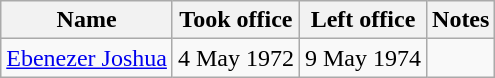<table class="wikitable">
<tr>
<th>Name</th>
<th>Took office</th>
<th>Left office</th>
<th>Notes</th>
</tr>
<tr>
<td><a href='#'>Ebenezer Joshua</a></td>
<td>4 May 1972</td>
<td>9 May 1974</td>
<td></td>
</tr>
</table>
